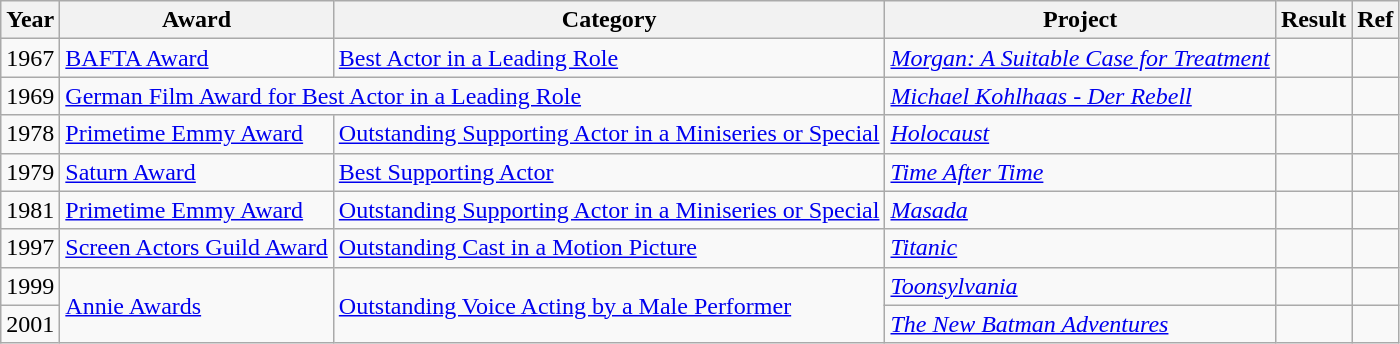<table class="wikitable sortable">
<tr>
<th>Year</th>
<th>Award</th>
<th>Category</th>
<th>Project</th>
<th>Result</th>
<th class="unsortable">Ref</th>
</tr>
<tr>
<td>1967</td>
<td><a href='#'>BAFTA Award</a></td>
<td><a href='#'>Best Actor in a Leading Role</a></td>
<td><em><a href='#'>Morgan: A Suitable Case for Treatment</a></em></td>
<td></td>
<td></td>
</tr>
<tr>
<td>1969</td>
<td colspan=2><a href='#'>German Film Award for Best Actor in a Leading Role</a></td>
<td><em><a href='#'>Michael Kohlhaas - Der Rebell</a></em></td>
<td></td>
<td></td>
</tr>
<tr>
<td>1978</td>
<td><a href='#'>Primetime Emmy Award</a></td>
<td><a href='#'>Outstanding Supporting Actor in a Miniseries or Special</a></td>
<td><em><a href='#'>Holocaust</a></em></td>
<td></td>
<td></td>
</tr>
<tr>
<td>1979</td>
<td><a href='#'>Saturn Award</a></td>
<td><a href='#'>Best Supporting Actor</a></td>
<td><em><a href='#'>Time After Time</a></em></td>
<td></td>
<td></td>
</tr>
<tr>
<td>1981</td>
<td><a href='#'>Primetime Emmy Award</a></td>
<td><a href='#'>Outstanding Supporting Actor in a Miniseries or Special</a></td>
<td><em><a href='#'>Masada</a></em></td>
<td></td>
<td></td>
</tr>
<tr>
<td>1997</td>
<td><a href='#'>Screen Actors Guild Award</a></td>
<td><a href='#'>Outstanding Cast in a Motion Picture</a></td>
<td><em><a href='#'>Titanic</a></em></td>
<td></td>
<td></td>
</tr>
<tr>
<td>1999</td>
<td rowspan=2><a href='#'>Annie Awards</a></td>
<td rowspan=2><a href='#'>Outstanding Voice Acting by a Male Performer</a></td>
<td><em><a href='#'>Toonsylvania</a></em></td>
<td></td>
<td></td>
</tr>
<tr>
<td>2001</td>
<td><em><a href='#'>The New Batman Adventures</a></em></td>
<td></td>
<td></td>
</tr>
</table>
